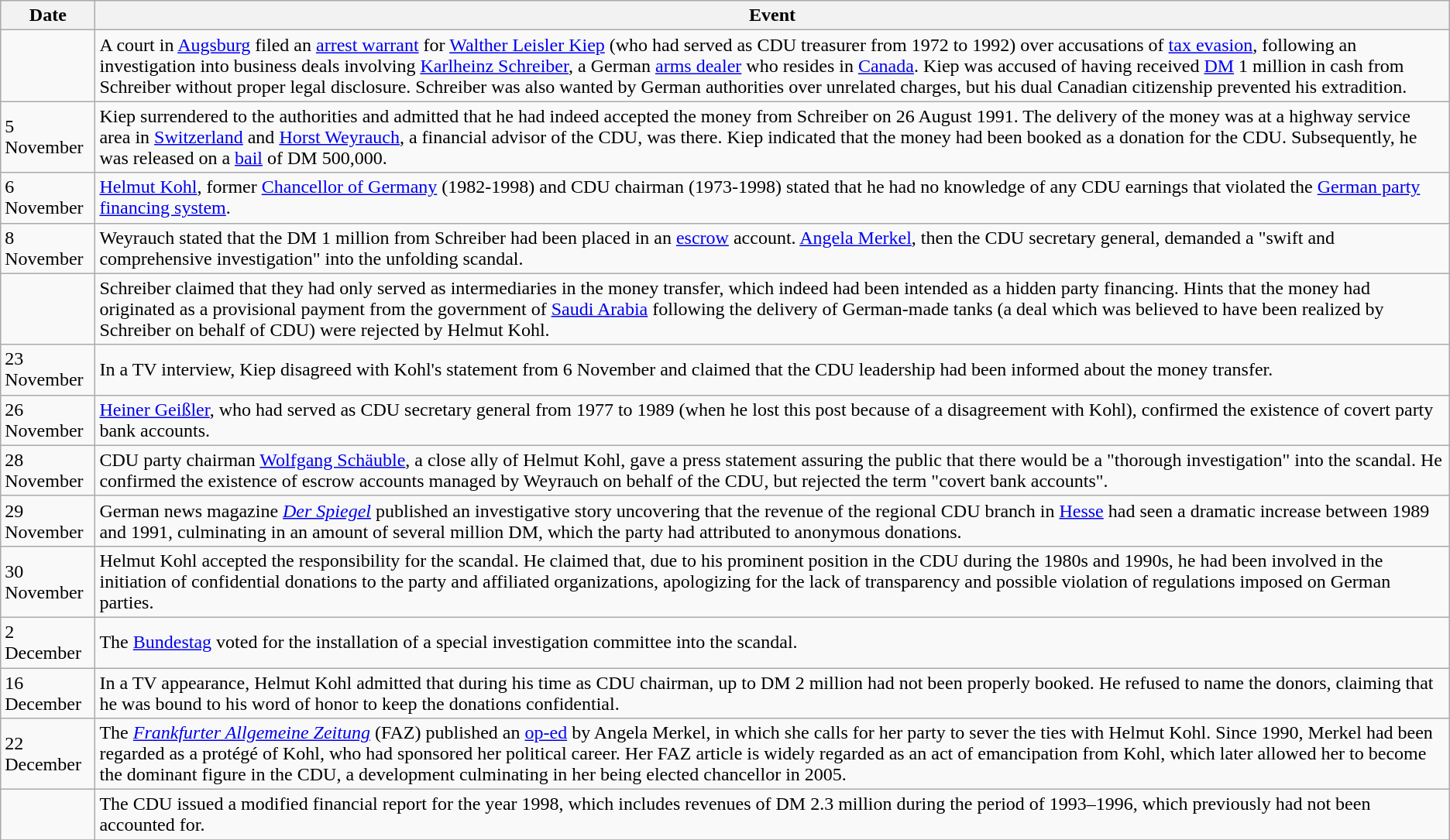<table class="wikitable">
<tr>
<th>Date</th>
<th>Event</th>
</tr>
<tr>
<td></td>
<td>A court in <a href='#'>Augsburg</a> filed an <a href='#'>arrest warrant</a> for <a href='#'>Walther Leisler Kiep</a> (who had served as CDU treasurer from 1972 to 1992) over accusations of <a href='#'>tax evasion</a>, following an investigation into business deals involving <a href='#'>Karlheinz Schreiber</a>, a German <a href='#'>arms dealer</a> who resides in <a href='#'>Canada</a>. Kiep was accused of having received <a href='#'>DM</a> 1 million in cash from Schreiber without proper legal disclosure. Schreiber was also wanted by German authorities over unrelated charges, but his dual Canadian citizenship prevented his extradition.</td>
</tr>
<tr>
<td>5 November</td>
<td>Kiep surrendered to the authorities and admitted that he had indeed accepted the money from Schreiber on 26 August 1991. The delivery of the money was at a highway service area in <a href='#'>Switzerland</a> and <a href='#'>Horst Weyrauch</a>, a financial advisor of the CDU, was there. Kiep indicated that the money had been booked as a donation for the CDU. Subsequently, he was released on a <a href='#'>bail</a> of DM 500,000.</td>
</tr>
<tr>
<td>6 November</td>
<td><a href='#'>Helmut Kohl</a>, former <a href='#'>Chancellor of Germany</a> (1982-1998) and CDU chairman (1973-1998) stated that he had no knowledge of any CDU earnings that violated the <a href='#'>German party financing system</a>.</td>
</tr>
<tr>
<td>8 November</td>
<td>Weyrauch stated that the DM 1 million from Schreiber had been placed in an <a href='#'>escrow</a> account. <a href='#'>Angela Merkel</a>, then the CDU secretary general, demanded a "swift and comprehensive investigation" into the unfolding scandal.</td>
</tr>
<tr>
<td></td>
<td>Schreiber claimed that they had only served as intermediaries in the money transfer, which indeed had been intended as a hidden party financing. Hints that the money had originated as a provisional payment from the government of <a href='#'>Saudi Arabia</a> following the delivery of German-made tanks (a deal which was believed to have been realized by Schreiber on behalf of CDU) were rejected by Helmut Kohl.</td>
</tr>
<tr>
<td>23 November</td>
<td>In a TV interview, Kiep disagreed with Kohl's statement from 6 November and claimed that the CDU leadership had been informed about the money transfer.</td>
</tr>
<tr>
<td>26 November</td>
<td><a href='#'>Heiner Geißler</a>, who had served as CDU secretary general from 1977 to 1989 (when he lost this post because of a disagreement with Kohl), confirmed the existence of covert party bank accounts.</td>
</tr>
<tr>
<td>28 November</td>
<td>CDU party chairman <a href='#'>Wolfgang Schäuble</a>, a close ally of Helmut Kohl, gave a press statement assuring the public that there would be a "thorough investigation" into the scandal. He confirmed the existence of escrow accounts managed by Weyrauch on behalf of the CDU, but rejected the term "covert bank accounts".</td>
</tr>
<tr>
<td>29 November</td>
<td>German news magazine <em><a href='#'>Der Spiegel</a></em> published an investigative story uncovering that the revenue of the regional CDU branch in <a href='#'>Hesse</a> had seen a dramatic increase between 1989 and 1991, culminating in an amount of several million DM, which the party had attributed to anonymous donations.</td>
</tr>
<tr>
<td>30 November</td>
<td>Helmut Kohl accepted the responsibility for the scandal. He claimed that, due to his prominent position in the CDU during the 1980s and 1990s, he had been involved in the initiation of confidential donations to the party and affiliated organizations, apologizing for the lack of transparency and possible violation of regulations imposed on German parties.</td>
</tr>
<tr>
<td>2 December</td>
<td>The <a href='#'>Bundestag</a> voted for the installation of a special investigation committee into the scandal.</td>
</tr>
<tr>
<td>16 December</td>
<td>In a TV appearance, Helmut Kohl admitted that during his time as CDU chairman, up to DM 2 million had not been properly booked. He refused to name the donors, claiming that he was bound to his word of honor to keep the donations confidential.</td>
</tr>
<tr>
<td>22 December</td>
<td>The <em><a href='#'>Frankfurter Allgemeine Zeitung</a></em> (FAZ) published an <a href='#'>op-ed</a> by Angela Merkel, in which she calls for her party to sever the ties with Helmut Kohl. Since 1990, Merkel had been regarded as a protégé of Kohl, who had sponsored her political career. Her FAZ article is widely regarded as an act of emancipation from Kohl, which later allowed her to become the dominant figure in the CDU, a development culminating in her being elected chancellor in 2005.</td>
</tr>
<tr>
<td></td>
<td>The CDU issued a modified financial report for the year 1998, which includes revenues of DM 2.3 million during the period of 1993–1996, which previously had not been accounted for.</td>
</tr>
<tr>
</tr>
</table>
